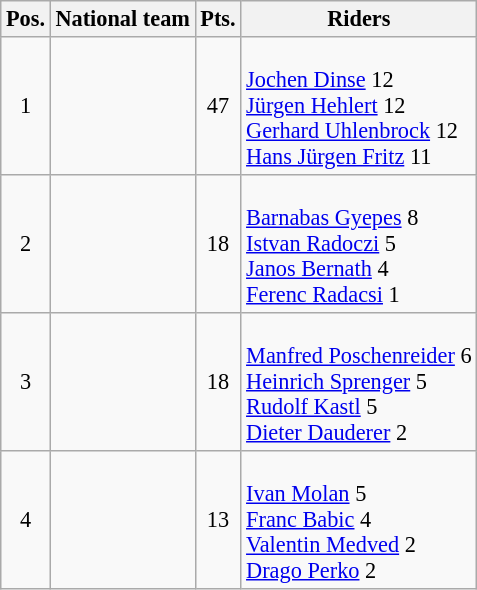<table class=wikitable style="font-size:93%;">
<tr>
<th>Pos.</th>
<th>National team</th>
<th>Pts.</th>
<th>Riders</th>
</tr>
<tr align=center >
<td>1</td>
<td align=left></td>
<td>47</td>
<td align=left><br><a href='#'>Jochen Dinse</a> 12<br>
<a href='#'>Jürgen Hehlert</a> 12<br>
<a href='#'>Gerhard Uhlenbrock</a> 12<br>
<a href='#'>Hans Jürgen Fritz</a> 11</td>
</tr>
<tr align=center>
<td>2</td>
<td align=left></td>
<td>18</td>
<td align=left><br><a href='#'>Barnabas Gyepes</a> 8<br>
<a href='#'>Istvan Radoczi</a> 5<br>
<a href='#'>Janos Bernath</a> 4<br>
<a href='#'>Ferenc Radacsi</a> 1</td>
</tr>
<tr align=center>
<td>3</td>
<td align=left></td>
<td>18</td>
<td align=left><br><a href='#'>Manfred Poschenreider</a> 6<br>
<a href='#'>Heinrich Sprenger</a> 5<br>
<a href='#'>Rudolf Kastl</a> 5<br>
<a href='#'>Dieter Dauderer</a> 2</td>
</tr>
<tr align=center>
<td>4</td>
<td align=left></td>
<td>13</td>
<td align=left><br><a href='#'>Ivan Molan</a> 5<br>
<a href='#'>Franc Babic</a> 4<br>
<a href='#'>Valentin Medved</a> 2<br>
<a href='#'>Drago Perko</a> 2</td>
</tr>
</table>
